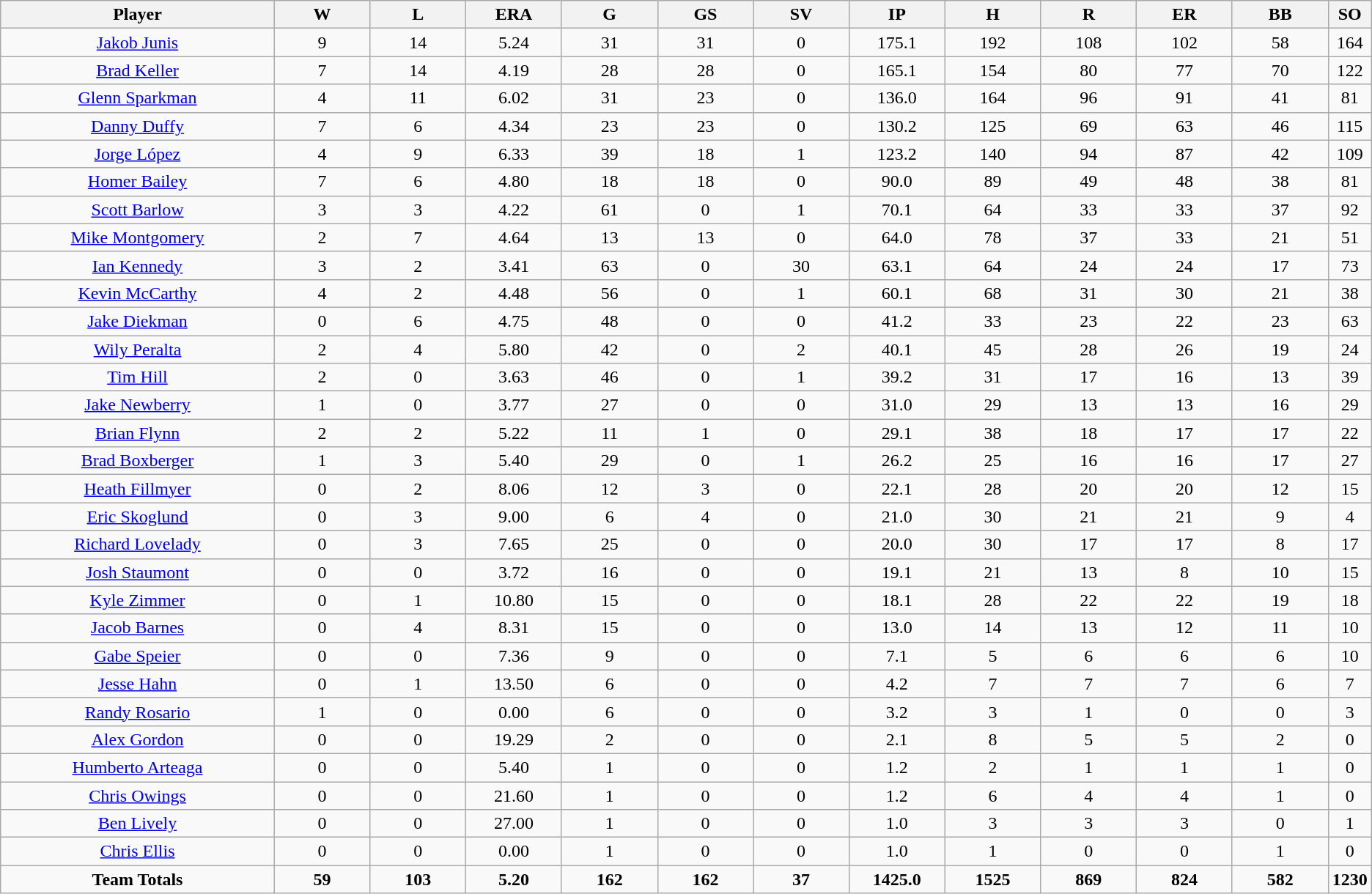<table class=wikitable style="text-align:center">
<tr>
<th bgcolor=#DDDDFF; width="20%">Player</th>
<th bgcolor=#DDDDFF; width="7%">W</th>
<th bgcolor=#DDDDFF; width="7%">L</th>
<th bgcolor=#DDDDFF; width="7%">ERA</th>
<th bgcolor=#DDDDFF; width="7%">G</th>
<th bgcolor=#DDDDFF; width="7%">GS</th>
<th bgcolor=#DDDDFF; width="7%">SV</th>
<th bgcolor=#DDDDFF; width="7%">IP</th>
<th bgcolor=#DDDDFF; width="7%">H</th>
<th bgcolor=#DDDDFF; width="7%">R</th>
<th bgcolor=#DDDDFF; width="7%">ER</th>
<th bgcolor=#DDDDFF; width="7%">BB</th>
<th bgcolor=#DDDDFF; width="7%">SO</th>
</tr>
<tr>
<td><a href='#'>Jakob Junis</a></td>
<td>9</td>
<td>14</td>
<td>5.24</td>
<td>31</td>
<td>31</td>
<td>0</td>
<td>175.1</td>
<td>192</td>
<td>108</td>
<td>102</td>
<td>58</td>
<td>164</td>
</tr>
<tr>
<td><a href='#'>Brad Keller</a></td>
<td>7</td>
<td>14</td>
<td>4.19</td>
<td>28</td>
<td>28</td>
<td>0</td>
<td>165.1</td>
<td>154</td>
<td>80</td>
<td>77</td>
<td>70</td>
<td>122</td>
</tr>
<tr>
<td><a href='#'>Glenn Sparkman</a></td>
<td>4</td>
<td>11</td>
<td>6.02</td>
<td>31</td>
<td>23</td>
<td>0</td>
<td>136.0</td>
<td>164</td>
<td>96</td>
<td>91</td>
<td>41</td>
<td>81</td>
</tr>
<tr>
<td><a href='#'>Danny Duffy</a></td>
<td>7</td>
<td>6</td>
<td>4.34</td>
<td>23</td>
<td>23</td>
<td>0</td>
<td>130.2</td>
<td>125</td>
<td>69</td>
<td>63</td>
<td>46</td>
<td>115</td>
</tr>
<tr>
<td><a href='#'>Jorge López</a></td>
<td>4</td>
<td>9</td>
<td>6.33</td>
<td>39</td>
<td>18</td>
<td>1</td>
<td>123.2</td>
<td>140</td>
<td>94</td>
<td>87</td>
<td>42</td>
<td>109</td>
</tr>
<tr>
<td><a href='#'>Homer Bailey</a></td>
<td>7</td>
<td>6</td>
<td>4.80</td>
<td>18</td>
<td>18</td>
<td>0</td>
<td>90.0</td>
<td>89</td>
<td>49</td>
<td>48</td>
<td>38</td>
<td>81</td>
</tr>
<tr>
<td><a href='#'>Scott Barlow</a></td>
<td>3</td>
<td>3</td>
<td>4.22</td>
<td>61</td>
<td>0</td>
<td>1</td>
<td>70.1</td>
<td>64</td>
<td>33</td>
<td>33</td>
<td>37</td>
<td>92</td>
</tr>
<tr>
<td><a href='#'>Mike Montgomery</a></td>
<td>2</td>
<td>7</td>
<td>4.64</td>
<td>13</td>
<td>13</td>
<td>0</td>
<td>64.0</td>
<td>78</td>
<td>37</td>
<td>33</td>
<td>21</td>
<td>51</td>
</tr>
<tr>
<td><a href='#'>Ian Kennedy</a></td>
<td>3</td>
<td>2</td>
<td>3.41</td>
<td>63</td>
<td>0</td>
<td>30</td>
<td>63.1</td>
<td>64</td>
<td>24</td>
<td>24</td>
<td>17</td>
<td>73</td>
</tr>
<tr>
<td><a href='#'>Kevin McCarthy</a></td>
<td>4</td>
<td>2</td>
<td>4.48</td>
<td>56</td>
<td>0</td>
<td>1</td>
<td>60.1</td>
<td>68</td>
<td>31</td>
<td>30</td>
<td>21</td>
<td>38</td>
</tr>
<tr>
<td><a href='#'>Jake Diekman</a></td>
<td>0</td>
<td>6</td>
<td>4.75</td>
<td>48</td>
<td>0</td>
<td>0</td>
<td>41.2</td>
<td>33</td>
<td>23</td>
<td>22</td>
<td>23</td>
<td>63</td>
</tr>
<tr>
<td><a href='#'>Wily Peralta</a></td>
<td>2</td>
<td>4</td>
<td>5.80</td>
<td>42</td>
<td>0</td>
<td>2</td>
<td>40.1</td>
<td>45</td>
<td>28</td>
<td>26</td>
<td>19</td>
<td>24</td>
</tr>
<tr>
<td><a href='#'>Tim Hill</a></td>
<td>2</td>
<td>0</td>
<td>3.63</td>
<td>46</td>
<td>0</td>
<td>1</td>
<td>39.2</td>
<td>31</td>
<td>17</td>
<td>16</td>
<td>13</td>
<td>39</td>
</tr>
<tr>
<td><a href='#'>Jake Newberry</a></td>
<td>1</td>
<td>0</td>
<td>3.77</td>
<td>27</td>
<td>0</td>
<td>0</td>
<td>31.0</td>
<td>29</td>
<td>13</td>
<td>13</td>
<td>16</td>
<td>29</td>
</tr>
<tr>
<td><a href='#'>Brian Flynn</a></td>
<td>2</td>
<td>2</td>
<td>5.22</td>
<td>11</td>
<td>1</td>
<td>0</td>
<td>29.1</td>
<td>38</td>
<td>18</td>
<td>17</td>
<td>17</td>
<td>22</td>
</tr>
<tr>
<td><a href='#'>Brad Boxberger</a></td>
<td>1</td>
<td>3</td>
<td>5.40</td>
<td>29</td>
<td>0</td>
<td>1</td>
<td>26.2</td>
<td>25</td>
<td>16</td>
<td>16</td>
<td>17</td>
<td>27</td>
</tr>
<tr>
<td><a href='#'>Heath Fillmyer</a></td>
<td>0</td>
<td>2</td>
<td>8.06</td>
<td>12</td>
<td>3</td>
<td>0</td>
<td>22.1</td>
<td>28</td>
<td>20</td>
<td>20</td>
<td>12</td>
<td>15</td>
</tr>
<tr>
<td><a href='#'>Eric Skoglund</a></td>
<td>0</td>
<td>3</td>
<td>9.00</td>
<td>6</td>
<td>4</td>
<td>0</td>
<td>21.0</td>
<td>30</td>
<td>21</td>
<td>21</td>
<td>9</td>
<td>4</td>
</tr>
<tr>
<td><a href='#'>Richard Lovelady</a></td>
<td>0</td>
<td>3</td>
<td>7.65</td>
<td>25</td>
<td>0</td>
<td>0</td>
<td>20.0</td>
<td>30</td>
<td>17</td>
<td>17</td>
<td>8</td>
<td>17</td>
</tr>
<tr>
<td><a href='#'>Josh Staumont</a></td>
<td>0</td>
<td>0</td>
<td>3.72</td>
<td>16</td>
<td>0</td>
<td>0</td>
<td>19.1</td>
<td>21</td>
<td>13</td>
<td>8</td>
<td>10</td>
<td>15</td>
</tr>
<tr>
<td><a href='#'>Kyle Zimmer</a></td>
<td>0</td>
<td>1</td>
<td>10.80</td>
<td>15</td>
<td>0</td>
<td>0</td>
<td>18.1</td>
<td>28</td>
<td>22</td>
<td>22</td>
<td>19</td>
<td>18</td>
</tr>
<tr>
<td><a href='#'>Jacob Barnes</a></td>
<td>0</td>
<td>4</td>
<td>8.31</td>
<td>15</td>
<td>0</td>
<td>0</td>
<td>13.0</td>
<td>14</td>
<td>13</td>
<td>12</td>
<td>11</td>
<td>10</td>
</tr>
<tr>
<td><a href='#'>Gabe Speier</a></td>
<td>0</td>
<td>0</td>
<td>7.36</td>
<td>9</td>
<td>0</td>
<td>0</td>
<td>7.1</td>
<td>5</td>
<td>6</td>
<td>6</td>
<td>6</td>
<td>10</td>
</tr>
<tr>
<td><a href='#'>Jesse Hahn</a></td>
<td>0</td>
<td>1</td>
<td>13.50</td>
<td>6</td>
<td>0</td>
<td>0</td>
<td>4.2</td>
<td>7</td>
<td>7</td>
<td>7</td>
<td>6</td>
<td>7</td>
</tr>
<tr>
<td><a href='#'>Randy Rosario</a></td>
<td>1</td>
<td>0</td>
<td>0.00</td>
<td>6</td>
<td>0</td>
<td>0</td>
<td>3.2</td>
<td>3</td>
<td>1</td>
<td>0</td>
<td>0</td>
<td>3</td>
</tr>
<tr>
<td><a href='#'>Alex Gordon</a></td>
<td>0</td>
<td>0</td>
<td>19.29</td>
<td>2</td>
<td>0</td>
<td>0</td>
<td>2.1</td>
<td>8</td>
<td>5</td>
<td>5</td>
<td>2</td>
<td>0</td>
</tr>
<tr>
<td><a href='#'>Humberto Arteaga</a></td>
<td>0</td>
<td>0</td>
<td>5.40</td>
<td>1</td>
<td>0</td>
<td>0</td>
<td>1.2</td>
<td>2</td>
<td>1</td>
<td>1</td>
<td>1</td>
<td>0</td>
</tr>
<tr>
<td><a href='#'>Chris Owings</a></td>
<td>0</td>
<td>0</td>
<td>21.60</td>
<td>1</td>
<td>0</td>
<td>0</td>
<td>1.2</td>
<td>6</td>
<td>4</td>
<td>4</td>
<td>1</td>
<td>0</td>
</tr>
<tr>
<td><a href='#'>Ben Lively</a></td>
<td>0</td>
<td>0</td>
<td>27.00</td>
<td>1</td>
<td>0</td>
<td>0</td>
<td>1.0</td>
<td>3</td>
<td>3</td>
<td>3</td>
<td>0</td>
<td>1</td>
</tr>
<tr>
<td><a href='#'>Chris Ellis</a></td>
<td>0</td>
<td>0</td>
<td>0.00</td>
<td>1</td>
<td>0</td>
<td>0</td>
<td>1.0</td>
<td>1</td>
<td>0</td>
<td>0</td>
<td>1</td>
<td>0</td>
</tr>
<tr>
<td><strong>Team Totals</strong></td>
<td><strong>59</strong></td>
<td><strong>103</strong></td>
<td><strong>5.20</strong></td>
<td><strong>162</strong></td>
<td><strong>162</strong></td>
<td><strong>37</strong></td>
<td><strong>1425.0</strong></td>
<td><strong>1525</strong></td>
<td><strong>869</strong></td>
<td><strong>824</strong></td>
<td><strong>582</strong></td>
<td><strong>1230</strong></td>
</tr>
</table>
